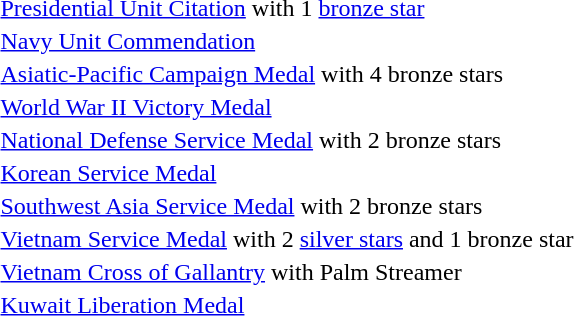<table>
<tr>
<td></td>
<td><a href='#'>Presidential Unit Citation</a> with 1 <a href='#'>bronze star</a></td>
</tr>
<tr>
<td></td>
<td><a href='#'>Navy Unit Commendation</a></td>
</tr>
<tr>
<td></td>
<td><a href='#'>Asiatic-Pacific Campaign Medal</a> with 4 bronze stars</td>
</tr>
<tr>
<td></td>
<td><a href='#'>World War II Victory Medal</a></td>
</tr>
<tr>
<td></td>
<td><a href='#'>National Defense Service Medal</a> with 2 bronze stars</td>
</tr>
<tr>
<td></td>
<td><a href='#'>Korean Service Medal</a></td>
</tr>
<tr>
<td></td>
<td><a href='#'>Southwest Asia Service Medal</a> with 2 bronze stars</td>
</tr>
<tr>
<td></td>
<td><a href='#'>Vietnam Service Medal</a> with 2 <a href='#'>silver stars</a> and 1 bronze star</td>
</tr>
<tr>
<td></td>
<td><a href='#'>Vietnam Cross of Gallantry</a> with Palm Streamer</td>
</tr>
<tr>
<td></td>
<td><a href='#'>Kuwait Liberation Medal</a></td>
</tr>
<tr>
</tr>
</table>
